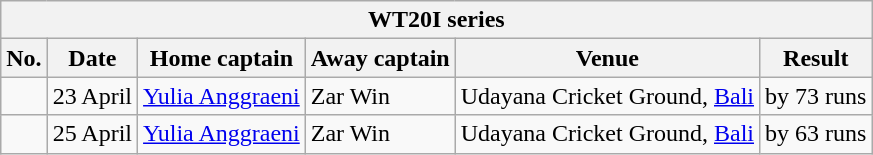<table class="wikitable">
<tr>
<th colspan="8">WT20I series</th>
</tr>
<tr>
<th>No.</th>
<th>Date</th>
<th>Home captain</th>
<th>Away captain</th>
<th>Venue</th>
<th>Result</th>
</tr>
<tr>
<td></td>
<td>23 April</td>
<td><a href='#'>Yulia Anggraeni</a></td>
<td>Zar Win</td>
<td>Udayana Cricket Ground, <a href='#'>Bali</a></td>
<td> by 73 runs</td>
</tr>
<tr>
<td></td>
<td>25 April</td>
<td><a href='#'>Yulia Anggraeni</a></td>
<td>Zar Win</td>
<td>Udayana Cricket Ground, <a href='#'>Bali</a></td>
<td> by 63 runs</td>
</tr>
</table>
